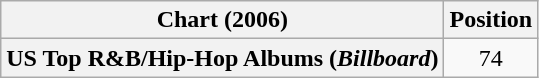<table class="wikitable plainrowheaders" style="text-align:center">
<tr>
<th scope="col">Chart (2006)</th>
<th scope="col">Position</th>
</tr>
<tr>
<th scope="row">US Top R&B/Hip-Hop Albums (<em>Billboard</em>)</th>
<td>74</td>
</tr>
</table>
